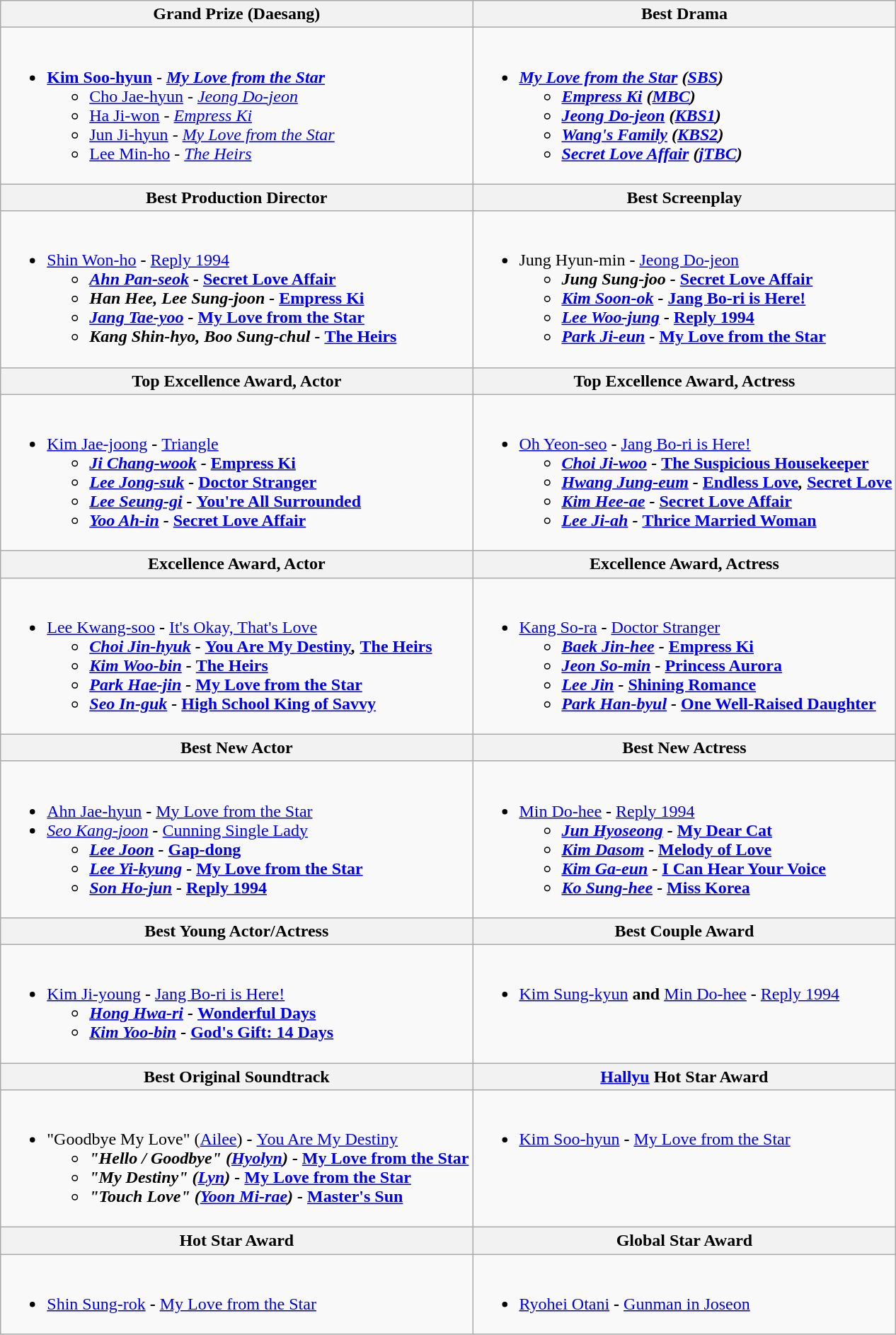<table class="wikitable">
<tr>
<th style="width="50%">Grand Prize (Daesang)</th>
<th style="width="50%">Best Drama</th>
</tr>
<tr>
<td valign="top"><br><ul><li><strong><a href='#'>Kim Soo-hyun</a></strong> - <strong><em><a href='#'>My Love from the Star</a></em></strong><ul><li><a href='#'>Cho Jae-hyun</a> - <em><a href='#'>Jeong Do-jeon</a></em></li><li><a href='#'>Ha Ji-won</a> - <em><a href='#'>Empress Ki</a></em></li><li><a href='#'>Jun Ji-hyun</a> - <em><a href='#'>My Love from the Star</a></em></li><li><a href='#'>Lee Min-ho</a> - <em><a href='#'>The Heirs</a></em></li></ul></li></ul></td>
<td valign="top"><br><ul><li><strong><em><a href='#'>My Love from the Star</a><em> (<a href='#'>SBS</a>)<strong><ul><li></em><a href='#'>Empress Ki</a><em> (<a href='#'>MBC</a>)</li><li></em><a href='#'>Jeong Do-jeon</a><em> (<a href='#'>KBS1</a>)</li><li></em><a href='#'>Wang's Family</a><em> (<a href='#'>KBS2</a>)</li><li></em><a href='#'>Secret Love Affair</a><em> (<a href='#'>jTBC</a>)</li></ul></li></ul></td>
</tr>
<tr>
<th style="width="50%">Best Production Director</th>
<th style="width="50%">Best Screenplay</th>
</tr>
<tr>
<td valign="top"><br><ul><li></strong><a href='#'>Shin Won-ho</a><strong> - </em></strong><a href='#'>Reply 1994</a><strong><em><ul><li><a href='#'>Ahn Pan-seok</a> - </em><a href='#'>Secret Love Affair</a><em></li><li>Han Hee, Lee Sung-joon - </em><a href='#'>Empress Ki</a><em></li><li><a href='#'>Jang Tae-yoo</a> - </em><a href='#'>My Love from the Star</a><em></li><li>Kang Shin-hyo, Boo Sung-chul - </em><a href='#'>The Heirs</a><em></li></ul></li></ul></td>
<td valign="top"><br><ul><li></strong>Jung Hyun-min<strong> - </em></strong><a href='#'>Jeong Do-jeon</a><strong><em><ul><li>Jung Sung-joo - </em><a href='#'>Secret Love Affair</a><em></li><li><a href='#'>Kim Soon-ok</a> - </em><a href='#'>Jang Bo-ri is Here!</a><em></li><li><a href='#'>Lee Woo-jung</a> - </em><a href='#'>Reply 1994</a><em></li><li><a href='#'>Park Ji-eun</a> - </em><a href='#'>My Love from the Star</a><em></li></ul></li></ul></td>
</tr>
<tr>
<th style="width="50%">Top Excellence Award, Actor</th>
<th style="width="50%">Top Excellence Award, Actress</th>
</tr>
<tr>
<td valign="top"><br><ul><li></strong><a href='#'>Kim Jae-joong</a><strong> - </em></strong><a href='#'>Triangle</a><strong><em><ul><li><a href='#'>Ji Chang-wook</a> - </em><a href='#'>Empress Ki</a><em></li><li><a href='#'>Lee Jong-suk</a> - </em><a href='#'>Doctor Stranger</a><em></li><li><a href='#'>Lee Seung-gi</a> - </em><a href='#'>You're All Surrounded</a><em></li><li><a href='#'>Yoo Ah-in</a> - </em><a href='#'>Secret Love Affair</a><em></li></ul></li></ul></td>
<td valign="top"><br><ul><li></strong><a href='#'>Oh Yeon-seo</a><strong> - </em></strong><a href='#'>Jang Bo-ri is Here!</a><strong><em><ul><li><a href='#'>Choi Ji-woo</a> - </em><a href='#'>The Suspicious Housekeeper</a><em></li><li><a href='#'>Hwang Jung-eum</a> - </em><a href='#'>Endless Love</a><em>, </em><a href='#'>Secret Love</a><em></li><li><a href='#'>Kim Hee-ae</a> - </em><a href='#'>Secret Love Affair</a><em></li><li><a href='#'>Lee Ji-ah</a> - </em><a href='#'>Thrice Married Woman</a><em></li></ul></li></ul></td>
</tr>
<tr>
<th style="width="50%">Excellence Award, Actor</th>
<th style="width="50%">Excellence Award, Actress</th>
</tr>
<tr>
<td valign="top"><br><ul><li></strong><a href='#'>Lee Kwang-soo</a><strong> - </em></strong><a href='#'>It's Okay, That's Love</a><strong><em><ul><li><a href='#'>Choi Jin-hyuk</a> - </em><a href='#'>You Are My Destiny</a><em>, </em><a href='#'>The Heirs</a><em></li><li><a href='#'>Kim Woo-bin</a> - </em><a href='#'>The Heirs</a><em></li><li><a href='#'>Park Hae-jin</a> - </em><a href='#'>My Love from the Star</a><em></li><li><a href='#'>Seo In-guk</a> - </em><a href='#'>High School King of Savvy</a><em></li></ul></li></ul></td>
<td valign="top"><br><ul><li></strong><a href='#'>Kang So-ra</a><strong> - </em></strong><a href='#'>Doctor Stranger</a><strong><em><ul><li><a href='#'>Baek Jin-hee</a> - </em><a href='#'>Empress Ki</a><em></li><li><a href='#'>Jeon So-min</a> - </em><a href='#'>Princess Aurora</a><em></li><li><a href='#'>Lee Jin</a> - </em><a href='#'>Shining Romance</a><em></li><li><a href='#'>Park Han-byul</a> - </em><a href='#'>One Well-Raised Daughter</a><em></li></ul></li></ul></td>
</tr>
<tr>
<th style="width="50%">Best New Actor</th>
<th style="width="50%">Best New Actress</th>
</tr>
<tr>
<td valign="top"><br><ul><li></strong><a href='#'>Ahn Jae-hyun</a><strong> - </em></strong><a href='#'>My Love from the Star</a><strong><em></li><li></strong><a href='#'>Seo Kang-joon</a><strong> - </em></strong><a href='#'>Cunning Single Lady</a><strong><em><ul><li><a href='#'>Lee Joon</a> - </em><a href='#'>Gap-dong</a><em></li><li><a href='#'>Lee Yi-kyung</a> - </em><a href='#'>My Love from the Star</a><em></li><li><a href='#'>Son Ho-jun</a> - </em><a href='#'>Reply 1994</a><em></li></ul></li></ul></td>
<td valign="top"><br><ul><li></strong><a href='#'>Min Do-hee</a><strong> - </em></strong><a href='#'>Reply 1994</a><strong><em><ul><li><a href='#'>Jun Hyoseong</a> - </em><a href='#'>My Dear Cat</a><em></li><li><a href='#'>Kim Dasom</a> - </em><a href='#'>Melody of Love</a><em></li><li><a href='#'>Kim Ga-eun</a> - </em><a href='#'>I Can Hear Your Voice</a><em></li><li><a href='#'>Ko Sung-hee</a> - </em><a href='#'>Miss Korea</a><em></li></ul></li></ul></td>
</tr>
<tr>
<th style="width="50%">Best Young Actor/Actress</th>
<th style="width="50%">Best Couple Award</th>
</tr>
<tr>
<td valign="top"><br><ul><li></strong><a href='#'>Kim Ji-young</a><strong> - </em></strong><a href='#'>Jang Bo-ri is Here!</a><strong><em><ul><li><a href='#'>Hong Hwa-ri</a> - </em><a href='#'>Wonderful Days</a><em></li><li><a href='#'>Kim Yoo-bin</a> - </em><a href='#'>God's Gift: 14 Days</a><em></li></ul></li></ul></td>
<td valign="top"><br><ul><li></strong><a href='#'>Kim Sung-kyun</a><strong> and </strong><a href='#'>Min Do-hee</a><strong> - </em></strong><a href='#'>Reply 1994</a><strong><em></li></ul></td>
</tr>
<tr>
<th style="width="50%">Best Original Soundtrack</th>
<th style="width="50%"><a href='#'>Hallyu</a> Hot Star Award</th>
</tr>
<tr>
<td valign="top"><br><ul><li></strong>"Goodbye My Love" (<a href='#'>Ailee</a>)<strong> - </em></strong><a href='#'>You Are My Destiny</a><strong><em><ul><li>"Hello / Goodbye" (<a href='#'>Hyolyn</a>) - </em><a href='#'>My Love from the Star</a><em></li><li>"My Destiny" (<a href='#'>Lyn</a>) - </em><a href='#'>My Love from the Star</a><em></li><li>"Touch Love" (<a href='#'>Yoon Mi-rae</a>) - </em><a href='#'>Master's Sun</a><em></li></ul></li></ul></td>
<td valign="top"><br><ul><li></strong><a href='#'>Kim Soo-hyun</a><strong> - </em></strong><a href='#'>My Love from the Star</a><strong><em></li></ul></td>
</tr>
<tr>
<th style="width="50%">Hot Star Award</th>
<th style="width="50%">Global Star Award</th>
</tr>
<tr>
<td valign="top"><br><ul><li></strong><a href='#'>Shin Sung-rok</a><strong> - </em></strong><a href='#'>My Love from the Star</a><strong><em></li></ul></td>
<td valign="top"><br><ul><li></strong><a href='#'>Ryohei Otani</a><strong> - </em></strong><a href='#'>Gunman in Joseon</a><strong><em></li></ul></td>
</tr>
</table>
